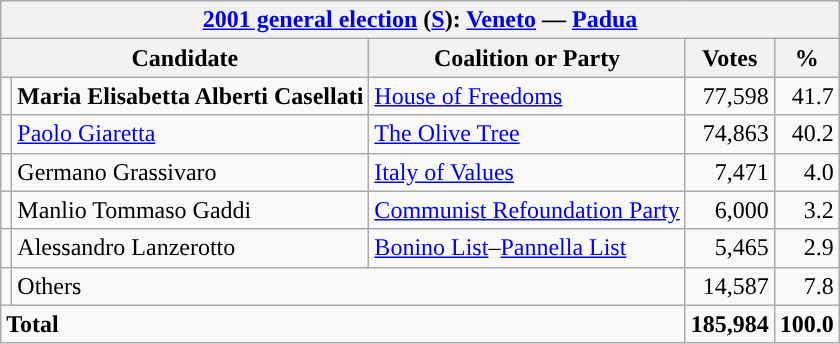<table class=wikitable style=text-align:right>
<tr>
<th colspan=5><a href='#'>2001 general election</a> (<a href='#'>S</a>): <a href='#'>Veneto</a> — <a href='#'>Padua</a></th>
</tr>
<tr>
<th colspan=2>Candidate</th>
<th>Coalition or Party</th>
<th>Votes</th>
<th>%</th>
</tr>
<tr>
<td></td>
<td align=left><strong>Maria Elisabetta Alberti Casellati</strong></td>
<td align=left><a href='#'>House of Freedoms</a></td>
<td>77,598</td>
<td>41.7</td>
</tr>
<tr>
<td></td>
<td align=left><a href='#'>Paolo Giaretta</a></td>
<td align=left><a href='#'>The Olive Tree</a></td>
<td>74,863</td>
<td>40.2</td>
</tr>
<tr>
<td></td>
<td align=left>Germano Grassivaro</td>
<td align=left><a href='#'>Italy of Values</a></td>
<td>7,471</td>
<td>4.0</td>
</tr>
<tr>
<td></td>
<td align=left>Manlio Tommaso Gaddi</td>
<td align=left><a href='#'>Communist Refoundation Party</a></td>
<td>6,000</td>
<td>3.2</td>
</tr>
<tr>
<td></td>
<td align=left>Alessandro Lanzerotto</td>
<td align=left><a href='#'>Bonino List</a>–<a href='#'>Pannella List</a></td>
<td>5,465</td>
<td>2.9</td>
</tr>
<tr>
<td></td>
<td align=left colspan=2>Others</td>
<td>14,587</td>
<td>7.8</td>
</tr>
<tr>
<td align=left colspan=3><strong>Total</strong></td>
<td><strong>185,984</strong></td>
<td><strong>100.0</strong></td>
</tr>
</table>
